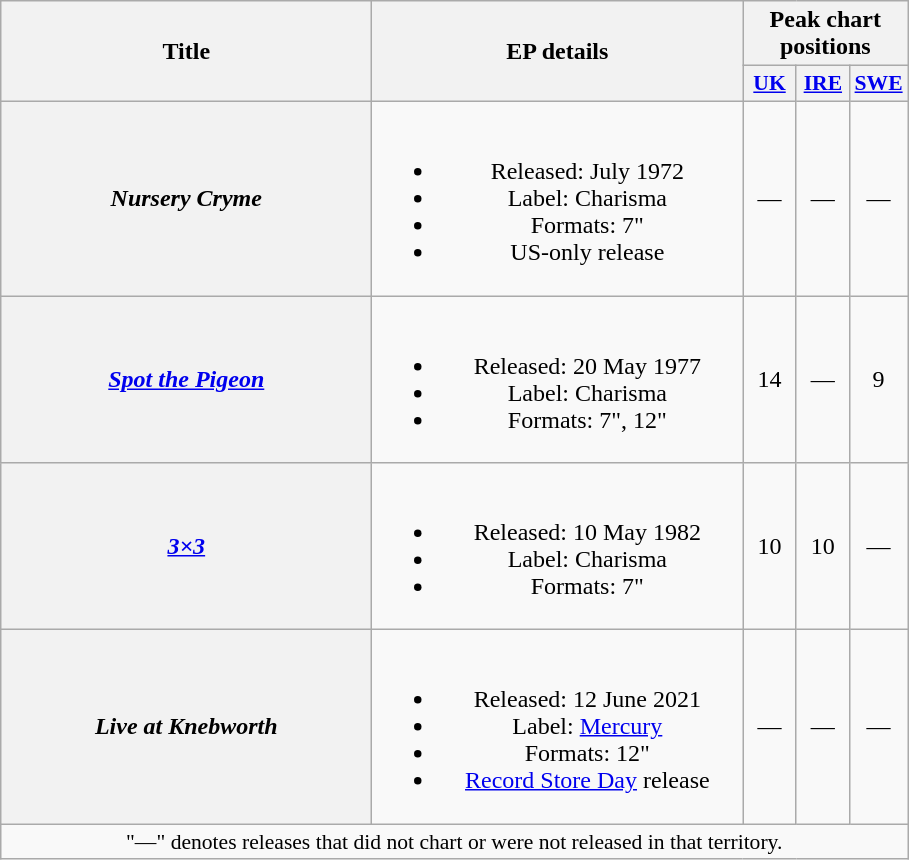<table class="wikitable plainrowheaders" style="text-align:center;">
<tr>
<th rowspan="2" scope="col" style="width:15em;">Title</th>
<th rowspan="2" scope="col" style="width:15em;">EP details</th>
<th colspan="3">Peak chart positions</th>
</tr>
<tr>
<th scope="col" style="width:2em;font-size:90%;"><a href='#'>UK</a><br></th>
<th scope="col" style="width:2em;font-size:90%;"><a href='#'>IRE</a><br></th>
<th scope="col" style="width:2em;font-size:90%;"><a href='#'>SWE</a><br></th>
</tr>
<tr>
<th scope="row"><em>Nursery Cryme</em></th>
<td><br><ul><li>Released: July 1972</li><li>Label: Charisma</li><li>Formats: 7"</li><li>US-only release</li></ul></td>
<td>—</td>
<td>—</td>
<td>—</td>
</tr>
<tr>
<th scope="row"><em><a href='#'>Spot the Pigeon</a></em></th>
<td><br><ul><li>Released: 20 May 1977</li><li>Label: Charisma</li><li>Formats: 7", 12"</li></ul></td>
<td>14</td>
<td>—</td>
<td>9</td>
</tr>
<tr>
<th scope="row"><em><a href='#'>3×3</a></em></th>
<td><br><ul><li>Released: 10 May 1982</li><li>Label: Charisma</li><li>Formats: 7"</li></ul></td>
<td>10</td>
<td>10</td>
<td>—</td>
</tr>
<tr>
<th scope="row"><em>Live at Knebworth</em></th>
<td><br><ul><li>Released: 12 June 2021</li><li>Label: <a href='#'>Mercury</a></li><li>Formats: 12"</li><li><a href='#'>Record Store Day</a> release</li></ul></td>
<td>—</td>
<td>—</td>
<td>—</td>
</tr>
<tr>
<td colspan="5" style="font-size:90%">"—" denotes releases that did not chart or were not released in that territory.</td>
</tr>
</table>
